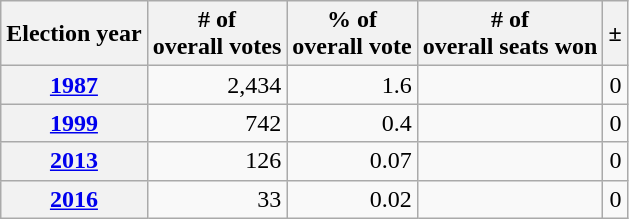<table class="wikitable" style="text-align: right;">
<tr>
<th>Election year</th>
<th># of<br>overall votes</th>
<th>% of<br>overall vote</th>
<th># of<br>overall seats won</th>
<th>±</th>
</tr>
<tr>
<th><a href='#'>1987</a></th>
<td> 2,434</td>
<td> 1.6</td>
<td></td>
<td> 0</td>
</tr>
<tr>
<th><a href='#'>1999</a></th>
<td> 742</td>
<td> 0.4</td>
<td></td>
<td> 0</td>
</tr>
<tr>
<th><a href='#'>2013</a></th>
<td> 126</td>
<td> 0.07</td>
<td></td>
<td> 0</td>
</tr>
<tr>
<th><a href='#'>2016</a></th>
<td> 33</td>
<td> 0.02</td>
<td></td>
<td> 0</td>
</tr>
</table>
